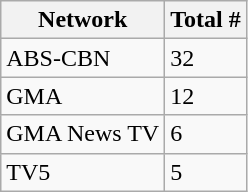<table class="wikitable sortable">
<tr>
<th>Network</th>
<th>Total #</th>
</tr>
<tr>
<td>ABS-CBN</td>
<td>32</td>
</tr>
<tr>
<td>GMA</td>
<td>12</td>
</tr>
<tr>
<td>GMA News TV</td>
<td>6</td>
</tr>
<tr>
<td>TV5</td>
<td>5</td>
</tr>
</table>
